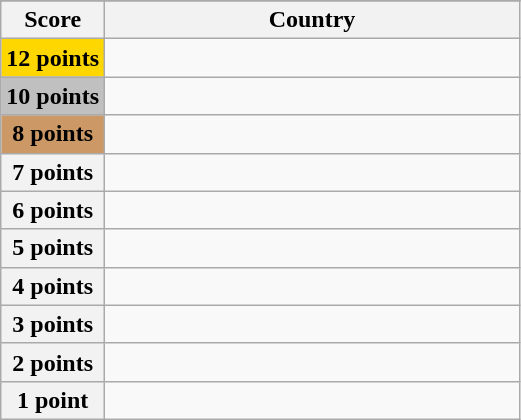<table class="wikitable">
<tr>
</tr>
<tr>
<th scope="col" width="20%">Score</th>
<th scope="col">Country</th>
</tr>
<tr>
<th scope="row" style="background:gold">12 points</th>
<td></td>
</tr>
<tr>
<th scope="row" style="background:silver">10 points</th>
<td></td>
</tr>
<tr>
<th scope="row" style="background:#CC9966">8 points</th>
<td></td>
</tr>
<tr>
<th scope="row">7 points</th>
<td></td>
</tr>
<tr>
<th scope="row">6 points</th>
<td></td>
</tr>
<tr>
<th scope="row">5 points</th>
<td></td>
</tr>
<tr>
<th scope="row">4 points</th>
<td></td>
</tr>
<tr>
<th scope="row">3 points</th>
<td></td>
</tr>
<tr>
<th scope="row">2 points</th>
<td></td>
</tr>
<tr>
<th scope="row">1 point</th>
<td></td>
</tr>
</table>
